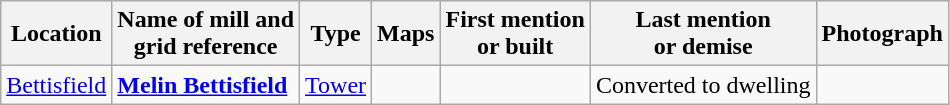<table class="wikitable">
<tr>
<th>Location</th>
<th>Name of mill and<br>grid reference</th>
<th>Type</th>
<th>Maps</th>
<th>First mention<br>or built</th>
<th>Last mention<br> or demise</th>
<th>Photograph</th>
</tr>
<tr>
<td><a href='#'>Bettisfield</a></td>
<td><strong><a href='#'>Melin Bettisfield</a></strong><br></td>
<td><a href='#'>Tower</a></td>
<td></td>
<td></td>
<td>Converted to dwelling</td>
<td></td>
</tr>
</table>
